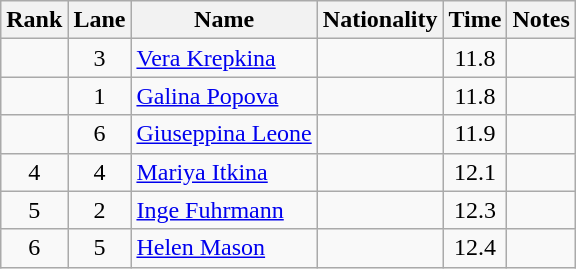<table class="wikitable sortable" style="text-align:center">
<tr>
<th>Rank</th>
<th>Lane</th>
<th>Name</th>
<th>Nationality</th>
<th>Time</th>
<th>Notes</th>
</tr>
<tr>
<td></td>
<td>3</td>
<td align=left><a href='#'>Vera Krepkina</a></td>
<td align=left></td>
<td>11.8</td>
<td></td>
</tr>
<tr>
<td></td>
<td>1</td>
<td align=left><a href='#'>Galina Popova</a></td>
<td align=left></td>
<td>11.8</td>
<td></td>
</tr>
<tr>
<td></td>
<td>6</td>
<td align=left><a href='#'>Giuseppina Leone</a></td>
<td align=left></td>
<td>11.9</td>
<td></td>
</tr>
<tr>
<td>4</td>
<td>4</td>
<td align=left><a href='#'>Mariya Itkina</a></td>
<td align=left></td>
<td>12.1</td>
<td></td>
</tr>
<tr>
<td>5</td>
<td>2</td>
<td align=left><a href='#'>Inge Fuhrmann</a></td>
<td align=left></td>
<td>12.3</td>
<td></td>
</tr>
<tr>
<td>6</td>
<td>5</td>
<td align=left><a href='#'>Helen Mason</a></td>
<td align=left></td>
<td>12.4</td>
<td></td>
</tr>
</table>
